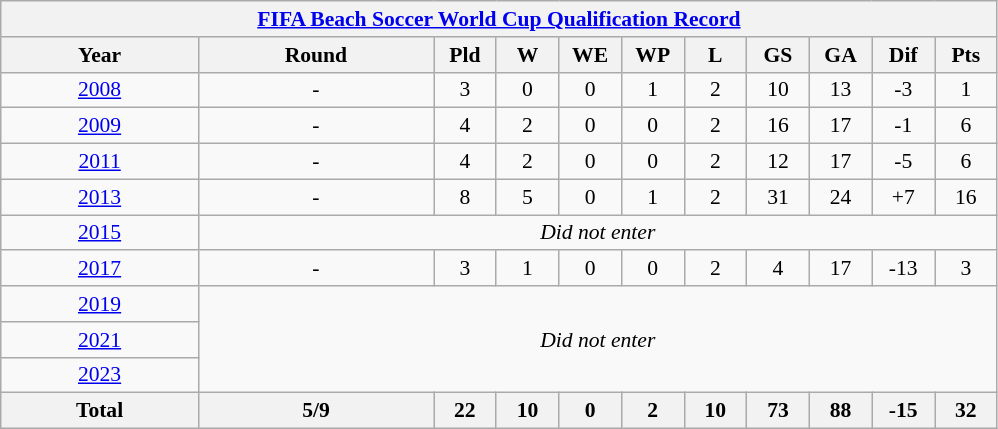<table class="wikitable" style="text-align: center;font-size:90%;">
<tr>
<th colspan=11><a href='#'>FIFA Beach Soccer World Cup Qualification Record</a></th>
</tr>
<tr>
<th width=125>Year</th>
<th width=150>Round</th>
<th width=35>Pld</th>
<th width=35>W</th>
<th width=35>WE</th>
<th width=35>WP</th>
<th width=35>L</th>
<th width=35>GS</th>
<th width=35>GA</th>
<th width=35>Dif</th>
<th width=35>Pts</th>
</tr>
<tr>
<td> <a href='#'>2008</a></td>
<td>-</td>
<td>3</td>
<td>0</td>
<td>0</td>
<td>1</td>
<td>2</td>
<td>10</td>
<td>13</td>
<td>-3</td>
<td>1</td>
</tr>
<tr>
<td> <a href='#'>2009</a></td>
<td>-</td>
<td>4</td>
<td>2</td>
<td>0</td>
<td>0</td>
<td>2</td>
<td>16</td>
<td>17</td>
<td>-1</td>
<td>6</td>
</tr>
<tr>
<td> <a href='#'>2011</a></td>
<td>-</td>
<td>4</td>
<td>2</td>
<td>0</td>
<td>0</td>
<td>2</td>
<td>12</td>
<td>17</td>
<td>-5</td>
<td>6</td>
</tr>
<tr>
<td> <a href='#'>2013</a></td>
<td>-</td>
<td>8</td>
<td>5</td>
<td>0</td>
<td>1</td>
<td>2</td>
<td>31</td>
<td>24</td>
<td>+7</td>
<td>16</td>
</tr>
<tr>
<td> <a href='#'>2015</a></td>
<td colspan=10><em>Did not enter</em></td>
</tr>
<tr>
<td> <a href='#'>2017</a></td>
<td>-</td>
<td>3</td>
<td>1</td>
<td>0</td>
<td>0</td>
<td>2</td>
<td>4</td>
<td>17</td>
<td>-13</td>
<td>3</td>
</tr>
<tr>
<td> <a href='#'>2019</a></td>
<td rowspan=3 colspan=10><em>Did not enter</em></td>
</tr>
<tr>
<td> <a href='#'>2021</a></td>
</tr>
<tr>
<td> <a href='#'>2023</a></td>
</tr>
<tr>
<th><strong>Total</strong></th>
<th>5/9</th>
<th>22</th>
<th>10</th>
<th>0</th>
<th>2</th>
<th>10</th>
<th>73</th>
<th>88</th>
<th>-15</th>
<th>32</th>
</tr>
</table>
